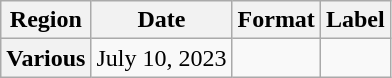<table class="wikitable plainrowheaders">
<tr>
<th scope="col">Region</th>
<th scope="col">Date</th>
<th scope="col">Format</th>
<th scope="col">Label</th>
</tr>
<tr>
<th scope="row">Various</th>
<td>July 10, 2023</td>
<td></td>
<td></td>
</tr>
</table>
